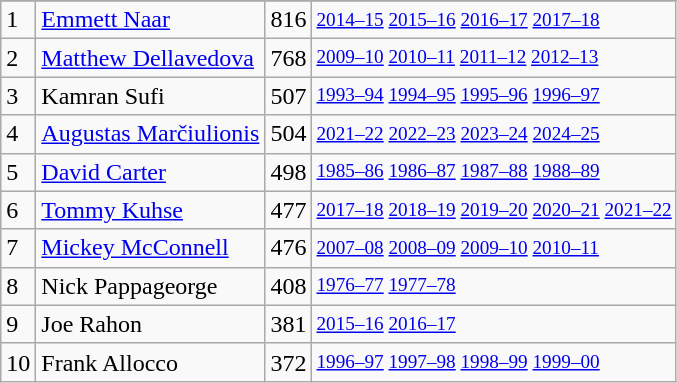<table class="wikitable">
<tr>
</tr>
<tr>
<td>1</td>
<td><a href='#'>Emmett Naar</a></td>
<td>816</td>
<td style="font-size:80%;"><a href='#'>2014–15</a> <a href='#'>2015–16</a> <a href='#'>2016–17</a> <a href='#'>2017–18</a></td>
</tr>
<tr>
<td>2</td>
<td><a href='#'>Matthew Dellavedova</a></td>
<td>768</td>
<td style="font-size:80%;"><a href='#'>2009–10</a> <a href='#'>2010–11</a> <a href='#'>2011–12</a> <a href='#'>2012–13</a></td>
</tr>
<tr>
<td>3</td>
<td>Kamran Sufi</td>
<td>507</td>
<td style="font-size:80%;"><a href='#'>1993–94</a> <a href='#'>1994–95</a> <a href='#'>1995–96</a> <a href='#'>1996–97</a></td>
</tr>
<tr>
<td>4</td>
<td><a href='#'>Augustas Marčiulionis</a></td>
<td>504</td>
<td style="font-size:80%;"><a href='#'>2021–22</a> <a href='#'>2022–23</a> <a href='#'>2023–24</a> <a href='#'>2024–25</a></td>
</tr>
<tr>
<td>5</td>
<td><a href='#'>David Carter</a></td>
<td>498</td>
<td style="font-size:80%;"><a href='#'>1985–86</a> <a href='#'>1986–87</a> <a href='#'>1987–88</a> <a href='#'>1988–89</a></td>
</tr>
<tr>
<td>6</td>
<td><a href='#'>Tommy Kuhse</a></td>
<td>477</td>
<td style="font-size:80%;"><a href='#'>2017–18</a> <a href='#'>2018–19</a> <a href='#'>2019–20</a> <a href='#'>2020–21</a> <a href='#'>2021–22</a></td>
</tr>
<tr>
<td>7</td>
<td><a href='#'>Mickey McConnell</a></td>
<td>476</td>
<td style="font-size:80%;"><a href='#'>2007–08</a> <a href='#'>2008–09</a> <a href='#'>2009–10</a> <a href='#'>2010–11</a></td>
</tr>
<tr>
<td>8</td>
<td>Nick Pappageorge</td>
<td>408</td>
<td style="font-size:80%;"><a href='#'>1976–77</a> <a href='#'>1977–78</a></td>
</tr>
<tr>
<td>9</td>
<td>Joe Rahon</td>
<td>381</td>
<td style="font-size:80%;"><a href='#'>2015–16</a> <a href='#'>2016–17</a></td>
</tr>
<tr>
<td>10</td>
<td>Frank Allocco</td>
<td>372</td>
<td style="font-size:80%;"><a href='#'>1996–97</a> <a href='#'>1997–98</a> <a href='#'>1998–99</a> <a href='#'>1999–00</a></td>
</tr>
</table>
